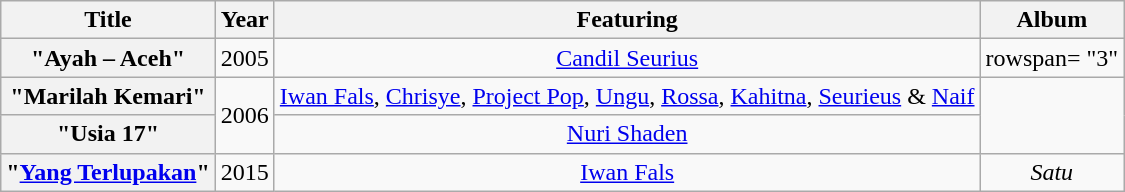<table class="wikitable plainrowheaders" style="text-align:center;">
<tr>
<th scope="col">Title</th>
<th scope="col">Year</th>
<th scope="col">Featuring</th>
<th scope="col">Album</th>
</tr>
<tr>
<th scope="row">"Ayah – Aceh"</th>
<td>2005</td>
<td><a href='#'>Candil Seurius</a></td>
<td>rowspan= "3" </td>
</tr>
<tr>
<th scope="row">"Marilah Kemari"</th>
<td rowspan= "2">2006</td>
<td><a href='#'>Iwan Fals</a>, <a href='#'>Chrisye</a>, <a href='#'>Project Pop</a>, <a href='#'>Ungu</a>, <a href='#'>Rossa</a>, <a href='#'>Kahitna</a>, <a href='#'>Seurieus</a> & <a href='#'>Naif</a></td>
</tr>
<tr>
<th scope="row">"Usia 17"</th>
<td><a href='#'>Nuri Shaden</a></td>
</tr>
<tr>
<th scope="row">"<a href='#'>Yang Terlupakan</a>"</th>
<td>2015</td>
<td><a href='#'>Iwan Fals</a></td>
<td align="center"><em>Satu</em></td>
</tr>
</table>
